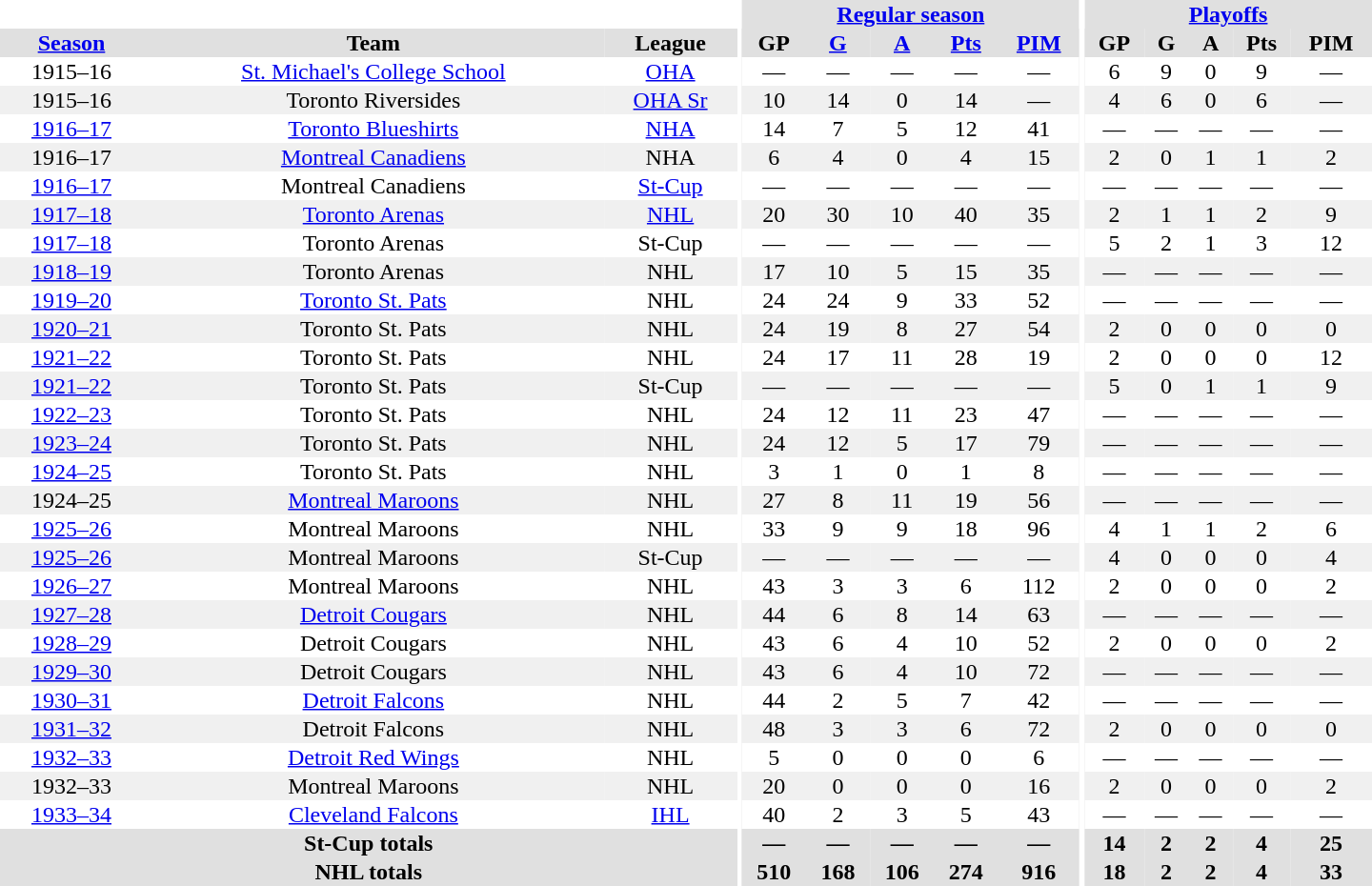<table border="0" cellpadding="1" cellspacing="0" style="text-align:center; width:60em">
<tr bgcolor="#e0e0e0">
<th colspan="3" bgcolor="#ffffff"></th>
<th rowspan="100" bgcolor="#ffffff"></th>
<th colspan="5"><a href='#'>Regular season</a></th>
<th rowspan="100" bgcolor="#ffffff"></th>
<th colspan="5"><a href='#'>Playoffs</a></th>
</tr>
<tr bgcolor="#e0e0e0">
<th><a href='#'>Season</a></th>
<th>Team</th>
<th>League</th>
<th>GP</th>
<th><a href='#'>G</a></th>
<th><a href='#'>A</a></th>
<th><a href='#'>Pts</a></th>
<th><a href='#'>PIM</a></th>
<th>GP</th>
<th>G</th>
<th>A</th>
<th>Pts</th>
<th>PIM</th>
</tr>
<tr>
<td>1915–16</td>
<td><a href='#'>St. Michael's College School</a></td>
<td><a href='#'>OHA</a></td>
<td>—</td>
<td>—</td>
<td>—</td>
<td>—</td>
<td>—</td>
<td>6</td>
<td>9</td>
<td>0</td>
<td>9</td>
<td>—</td>
</tr>
<tr bgcolor="#f0f0f0">
<td>1915–16</td>
<td>Toronto Riversides</td>
<td><a href='#'>OHA Sr</a></td>
<td>10</td>
<td>14</td>
<td>0</td>
<td>14</td>
<td>—</td>
<td>4</td>
<td>6</td>
<td>0</td>
<td>6</td>
<td>—</td>
</tr>
<tr>
<td><a href='#'>1916–17</a></td>
<td><a href='#'>Toronto Blueshirts</a></td>
<td><a href='#'>NHA</a></td>
<td>14</td>
<td>7</td>
<td>5</td>
<td>12</td>
<td>41</td>
<td>—</td>
<td>—</td>
<td>—</td>
<td>—</td>
<td>—</td>
</tr>
<tr bgcolor="#f0f0f0">
<td>1916–17</td>
<td><a href='#'>Montreal Canadiens</a></td>
<td>NHA</td>
<td>6</td>
<td>4</td>
<td>0</td>
<td>4</td>
<td>15</td>
<td>2</td>
<td>0</td>
<td>1</td>
<td>1</td>
<td>2</td>
</tr>
<tr>
<td><a href='#'>1916–17</a></td>
<td>Montreal Canadiens</td>
<td><a href='#'>St-Cup</a></td>
<td>—</td>
<td>—</td>
<td>—</td>
<td>—</td>
<td>—</td>
<td>—</td>
<td>—</td>
<td>—</td>
<td>—</td>
<td>—</td>
</tr>
<tr bgcolor="#f0f0f0">
<td><a href='#'>1917–18</a></td>
<td><a href='#'>Toronto Arenas</a></td>
<td><a href='#'>NHL</a></td>
<td>20</td>
<td>30</td>
<td>10</td>
<td>40</td>
<td>35</td>
<td>2</td>
<td>1</td>
<td>1</td>
<td>2</td>
<td>9</td>
</tr>
<tr>
<td><a href='#'>1917–18</a></td>
<td>Toronto Arenas</td>
<td>St-Cup</td>
<td>—</td>
<td>—</td>
<td>—</td>
<td>—</td>
<td>—</td>
<td>5</td>
<td>2</td>
<td>1</td>
<td>3</td>
<td>12</td>
</tr>
<tr bgcolor="#f0f0f0">
<td><a href='#'>1918–19</a></td>
<td>Toronto Arenas</td>
<td>NHL</td>
<td>17</td>
<td>10</td>
<td>5</td>
<td>15</td>
<td>35</td>
<td>—</td>
<td>—</td>
<td>—</td>
<td>—</td>
<td>—</td>
</tr>
<tr>
<td><a href='#'>1919–20</a></td>
<td><a href='#'>Toronto St. Pats</a></td>
<td>NHL</td>
<td>24</td>
<td>24</td>
<td>9</td>
<td>33</td>
<td>52</td>
<td>—</td>
<td>—</td>
<td>—</td>
<td>—</td>
<td>—</td>
</tr>
<tr bgcolor="#f0f0f0">
<td><a href='#'>1920–21</a></td>
<td>Toronto St. Pats</td>
<td>NHL</td>
<td>24</td>
<td>19</td>
<td>8</td>
<td>27</td>
<td>54</td>
<td>2</td>
<td>0</td>
<td>0</td>
<td>0</td>
<td>0</td>
</tr>
<tr>
<td><a href='#'>1921–22</a></td>
<td>Toronto St. Pats</td>
<td>NHL</td>
<td>24</td>
<td>17</td>
<td>11</td>
<td>28</td>
<td>19</td>
<td>2</td>
<td>0</td>
<td>0</td>
<td>0</td>
<td>12</td>
</tr>
<tr bgcolor="#f0f0f0">
<td><a href='#'>1921–22</a></td>
<td>Toronto St. Pats</td>
<td>St-Cup</td>
<td>—</td>
<td>—</td>
<td>—</td>
<td>—</td>
<td>—</td>
<td>5</td>
<td>0</td>
<td>1</td>
<td>1</td>
<td>9</td>
</tr>
<tr>
<td><a href='#'>1922–23</a></td>
<td>Toronto St. Pats</td>
<td>NHL</td>
<td>24</td>
<td>12</td>
<td>11</td>
<td>23</td>
<td>47</td>
<td>—</td>
<td>—</td>
<td>—</td>
<td>—</td>
<td>—</td>
</tr>
<tr bgcolor="#f0f0f0">
<td><a href='#'>1923–24</a></td>
<td>Toronto St. Pats</td>
<td>NHL</td>
<td>24</td>
<td>12</td>
<td>5</td>
<td>17</td>
<td>79</td>
<td>—</td>
<td>—</td>
<td>—</td>
<td>—</td>
<td>—</td>
</tr>
<tr>
<td><a href='#'>1924–25</a></td>
<td>Toronto St. Pats</td>
<td>NHL</td>
<td>3</td>
<td>1</td>
<td>0</td>
<td>1</td>
<td>8</td>
<td>—</td>
<td>—</td>
<td>—</td>
<td>—</td>
<td>—</td>
</tr>
<tr bgcolor="#f0f0f0">
<td>1924–25</td>
<td><a href='#'>Montreal Maroons</a></td>
<td>NHL</td>
<td>27</td>
<td>8</td>
<td>11</td>
<td>19</td>
<td>56</td>
<td>—</td>
<td>—</td>
<td>—</td>
<td>—</td>
<td>—</td>
</tr>
<tr>
<td><a href='#'>1925–26</a></td>
<td>Montreal Maroons</td>
<td>NHL</td>
<td>33</td>
<td>9</td>
<td>9</td>
<td>18</td>
<td>96</td>
<td>4</td>
<td>1</td>
<td>1</td>
<td>2</td>
<td>6</td>
</tr>
<tr bgcolor="#f0f0f0">
<td><a href='#'>1925–26</a></td>
<td>Montreal Maroons</td>
<td>St-Cup</td>
<td>—</td>
<td>—</td>
<td>—</td>
<td>—</td>
<td>—</td>
<td>4</td>
<td>0</td>
<td>0</td>
<td>0</td>
<td>4</td>
</tr>
<tr>
<td><a href='#'>1926–27</a></td>
<td>Montreal Maroons</td>
<td>NHL</td>
<td>43</td>
<td>3</td>
<td>3</td>
<td>6</td>
<td>112</td>
<td>2</td>
<td>0</td>
<td>0</td>
<td>0</td>
<td>2</td>
</tr>
<tr bgcolor="#f0f0f0">
<td><a href='#'>1927–28</a></td>
<td><a href='#'>Detroit Cougars</a></td>
<td>NHL</td>
<td>44</td>
<td>6</td>
<td>8</td>
<td>14</td>
<td>63</td>
<td>—</td>
<td>—</td>
<td>—</td>
<td>—</td>
<td>—</td>
</tr>
<tr>
<td><a href='#'>1928–29</a></td>
<td>Detroit Cougars</td>
<td>NHL</td>
<td>43</td>
<td>6</td>
<td>4</td>
<td>10</td>
<td>52</td>
<td>2</td>
<td>0</td>
<td>0</td>
<td>0</td>
<td>2</td>
</tr>
<tr bgcolor="#f0f0f0">
<td><a href='#'>1929–30</a></td>
<td>Detroit Cougars</td>
<td>NHL</td>
<td>43</td>
<td>6</td>
<td>4</td>
<td>10</td>
<td>72</td>
<td>—</td>
<td>—</td>
<td>—</td>
<td>—</td>
<td>—</td>
</tr>
<tr>
<td><a href='#'>1930–31</a></td>
<td><a href='#'>Detroit Falcons</a></td>
<td>NHL</td>
<td>44</td>
<td>2</td>
<td>5</td>
<td>7</td>
<td>42</td>
<td>—</td>
<td>—</td>
<td>—</td>
<td>—</td>
<td>—</td>
</tr>
<tr bgcolor="#f0f0f0">
<td><a href='#'>1931–32</a></td>
<td>Detroit Falcons</td>
<td>NHL</td>
<td>48</td>
<td>3</td>
<td>3</td>
<td>6</td>
<td>72</td>
<td>2</td>
<td>0</td>
<td>0</td>
<td>0</td>
<td>0</td>
</tr>
<tr>
<td><a href='#'>1932–33</a></td>
<td><a href='#'>Detroit Red Wings</a></td>
<td>NHL</td>
<td>5</td>
<td>0</td>
<td>0</td>
<td>0</td>
<td>6</td>
<td>—</td>
<td>—</td>
<td>—</td>
<td>—</td>
<td>—</td>
</tr>
<tr bgcolor="#f0f0f0">
<td>1932–33</td>
<td>Montreal Maroons</td>
<td>NHL</td>
<td>20</td>
<td>0</td>
<td>0</td>
<td>0</td>
<td>16</td>
<td>2</td>
<td>0</td>
<td>0</td>
<td>0</td>
<td>2</td>
</tr>
<tr>
<td><a href='#'>1933–34</a></td>
<td><a href='#'>Cleveland Falcons</a></td>
<td><a href='#'>IHL</a></td>
<td>40</td>
<td>2</td>
<td>3</td>
<td>5</td>
<td>43</td>
<td>—</td>
<td>—</td>
<td>—</td>
<td>—</td>
<td>—</td>
</tr>
<tr bgcolor="#e0e0e0">
<th colspan="3">St-Cup totals</th>
<th>—</th>
<th>—</th>
<th>—</th>
<th>—</th>
<th>—</th>
<th>14</th>
<th>2</th>
<th>2</th>
<th>4</th>
<th>25</th>
</tr>
<tr bgcolor="#e0e0e0">
<th colspan="3">NHL totals</th>
<th>510</th>
<th>168</th>
<th>106</th>
<th>274</th>
<th>916</th>
<th>18</th>
<th>2</th>
<th>2</th>
<th>4</th>
<th>33</th>
</tr>
</table>
